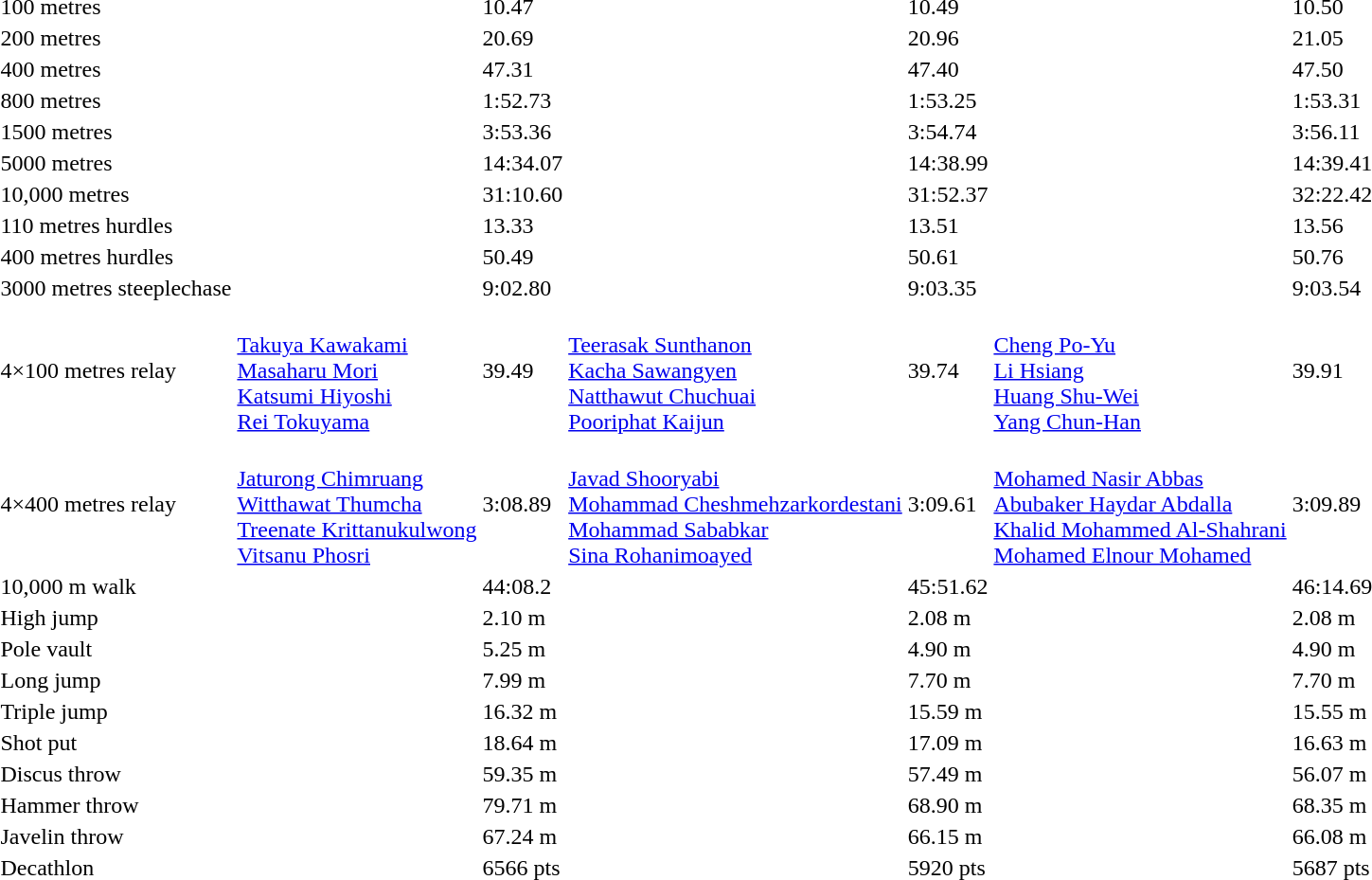<table>
<tr>
<td>100 metres</td>
<td></td>
<td>10.47</td>
<td></td>
<td>10.49</td>
<td></td>
<td>10.50</td>
</tr>
<tr>
<td>200 metres</td>
<td></td>
<td>20.69</td>
<td></td>
<td>20.96</td>
<td></td>
<td>21.05</td>
</tr>
<tr>
<td>400 metres</td>
<td></td>
<td>47.31</td>
<td></td>
<td>47.40</td>
<td></td>
<td>47.50</td>
</tr>
<tr>
<td>800 metres</td>
<td></td>
<td>1:52.73</td>
<td></td>
<td>1:53.25</td>
<td></td>
<td>1:53.31</td>
</tr>
<tr>
<td>1500 metres</td>
<td></td>
<td>3:53.36</td>
<td></td>
<td>3:54.74</td>
<td></td>
<td>3:56.11</td>
</tr>
<tr>
<td>5000 metres</td>
<td></td>
<td>14:34.07</td>
<td></td>
<td>14:38.99</td>
<td></td>
<td>14:39.41</td>
</tr>
<tr>
<td>10,000 metres</td>
<td></td>
<td>31:10.60</td>
<td></td>
<td>31:52.37</td>
<td></td>
<td>32:22.42</td>
</tr>
<tr>
<td>110 metres hurdles</td>
<td></td>
<td>13.33 </td>
<td></td>
<td>13.51</td>
<td></td>
<td>13.56</td>
</tr>
<tr>
<td>400 metres hurdles</td>
<td></td>
<td>50.49</td>
<td></td>
<td>50.61</td>
<td></td>
<td>50.76</td>
</tr>
<tr>
<td>3000 metres steeplechase</td>
<td></td>
<td>9:02.80</td>
<td></td>
<td>9:03.35</td>
<td></td>
<td>9:03.54</td>
</tr>
<tr>
<td>4×100 metres relay</td>
<td><br><a href='#'>Takuya Kawakami</a><br><a href='#'>Masaharu Mori</a><br><a href='#'>Katsumi Hiyoshi</a><br><a href='#'>Rei Tokuyama</a></td>
<td>39.49</td>
<td><br><a href='#'>Teerasak Sunthanon</a><br><a href='#'>Kacha Sawangyen</a><br><a href='#'>Natthawut Chuchuai</a><br><a href='#'>Pooriphat Kaijun</a></td>
<td>39.74</td>
<td><br><a href='#'>Cheng Po-Yu</a><br><a href='#'>Li Hsiang</a><br><a href='#'>Huang Shu-Wei</a><br><a href='#'>Yang Chun-Han</a></td>
<td>39.91</td>
</tr>
<tr>
<td>4×400 metres relay</td>
<td><br><a href='#'>Jaturong Chimruang</a><br><a href='#'>Witthawat Thumcha</a><br><a href='#'>Treenate Krittanukulwong</a><br><a href='#'>Vitsanu Phosri</a></td>
<td>3:08.89</td>
<td><br><a href='#'>Javad Shooryabi</a><br><a href='#'>Mohammad Cheshmehzarkordestani</a><br><a href='#'>Mohammad Sababkar</a><br><a href='#'>Sina Rohanimoayed</a></td>
<td>3:09.61</td>
<td><br><a href='#'>Mohamed Nasir Abbas</a><br><a href='#'>Abubaker Haydar Abdalla</a><br><a href='#'>Khalid Mohammed Al-Shahrani</a><br><a href='#'>Mohamed Elnour Mohamed</a></td>
<td>3:09.89</td>
</tr>
<tr>
<td>10,000 m walk</td>
<td></td>
<td>44:08.2</td>
<td></td>
<td>45:51.62</td>
<td></td>
<td>46:14.69</td>
</tr>
<tr>
<td>High jump</td>
<td></td>
<td>2.10 m</td>
<td></td>
<td>2.08 m</td>
<td></td>
<td>2.08 m</td>
</tr>
<tr>
<td>Pole vault</td>
<td></td>
<td>5.25 m</td>
<td></td>
<td>4.90 m</td>
<td></td>
<td>4.90 m</td>
</tr>
<tr>
<td>Long jump</td>
<td></td>
<td>7.99 m</td>
<td></td>
<td>7.70 m</td>
<td></td>
<td>7.70 m</td>
</tr>
<tr>
<td>Triple jump</td>
<td></td>
<td>16.32 m</td>
<td></td>
<td>15.59 m</td>
<td></td>
<td>15.55 m</td>
</tr>
<tr>
<td>Shot put</td>
<td></td>
<td>18.64 m</td>
<td></td>
<td>17.09 m</td>
<td></td>
<td>16.63 m</td>
</tr>
<tr>
<td>Discus throw</td>
<td></td>
<td>59.35 m</td>
<td></td>
<td>57.49 m</td>
<td></td>
<td>56.07 m</td>
</tr>
<tr>
<td>Hammer throw</td>
<td></td>
<td>79.71 m</td>
<td></td>
<td>68.90 m</td>
<td></td>
<td>68.35 m</td>
</tr>
<tr>
<td>Javelin throw</td>
<td></td>
<td>67.24 m</td>
<td></td>
<td>66.15 m</td>
<td></td>
<td>66.08 m</td>
</tr>
<tr>
<td>Decathlon</td>
<td></td>
<td>6566 pts</td>
<td></td>
<td>5920 pts</td>
<td></td>
<td>5687 pts</td>
</tr>
</table>
